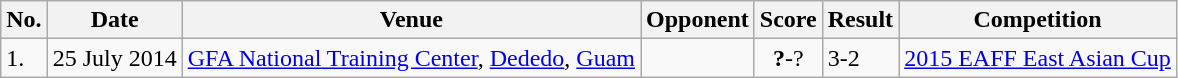<table class="wikitable">
<tr>
<th>No.</th>
<th>Date</th>
<th>Venue</th>
<th>Opponent</th>
<th>Score</th>
<th>Result</th>
<th>Competition</th>
</tr>
<tr>
<td>1.</td>
<td>25 July 2014</td>
<td><a href='#'>GFA National Training Center</a>, <a href='#'>Dededo</a>, <a href='#'>Guam</a></td>
<td></td>
<td align=center><strong>?</strong>-?</td>
<td>3-2</td>
<td><a href='#'>2015 EAFF East Asian Cup</a></td>
</tr>
</table>
